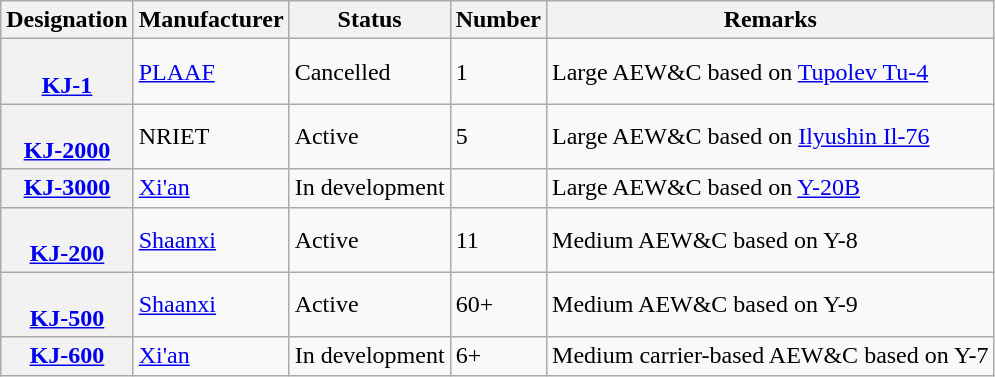<table class="wikitable">
<tr>
<th>Designation</th>
<th>Manufacturer</th>
<th>Status</th>
<th>Number</th>
<th>Remarks</th>
</tr>
<tr>
<th><br><a href='#'>KJ-1</a></th>
<td><a href='#'>PLAAF</a></td>
<td>Cancelled</td>
<td>1</td>
<td>Large AEW&C based on <a href='#'>Tupolev Tu-4</a></td>
</tr>
<tr>
<th><br><a href='#'>KJ-2000</a></th>
<td>NRIET</td>
<td>Active</td>
<td>5</td>
<td>Large AEW&C based on <a href='#'>Ilyushin Il-76</a></td>
</tr>
<tr>
<th><a href='#'>KJ-3000</a></th>
<td><a href='#'>Xi'an</a></td>
<td>In development</td>
<td></td>
<td>Large AEW&C based on <a href='#'>Y-20B</a></td>
</tr>
<tr>
<th><br><a href='#'>KJ-200</a></th>
<td><a href='#'>Shaanxi</a></td>
<td>Active</td>
<td>11</td>
<td>Medium AEW&C based on Y-8</td>
</tr>
<tr>
<th><br><a href='#'>KJ-500</a></th>
<td><a href='#'>Shaanxi</a></td>
<td>Active</td>
<td>60+</td>
<td>Medium AEW&C based on Y-9</td>
</tr>
<tr>
<th><a href='#'>KJ-600</a></th>
<td><a href='#'>Xi'an</a></td>
<td>In development</td>
<td>6+</td>
<td>Medium carrier-based AEW&C based on Y-7</td>
</tr>
</table>
